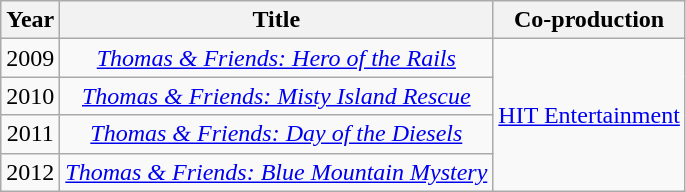<table class="wikitable" style="text-align:center;">
<tr>
<th scope="col">Year</th>
<th scope="col">Title</th>
<th scope="col">Co-production</th>
</tr>
<tr>
<td>2009</td>
<td><em><a href='#'>Thomas & Friends: Hero of the Rails</a></em></td>
<td rowspan=4><a href='#'>HIT Entertainment</a></td>
</tr>
<tr>
<td>2010</td>
<td><em><a href='#'>Thomas & Friends: Misty Island Rescue</a></em></td>
</tr>
<tr>
<td>2011</td>
<td><em><a href='#'>Thomas & Friends: Day of the Diesels</a></em></td>
</tr>
<tr>
<td>2012</td>
<td><em><a href='#'>Thomas & Friends: Blue Mountain Mystery</a></em></td>
</tr>
</table>
